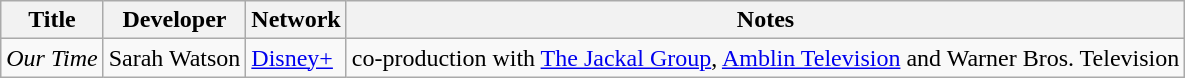<table class="wikitable sortable">
<tr>
<th>Title</th>
<th>Developer</th>
<th>Network</th>
<th>Notes</th>
</tr>
<tr>
<td><em>Our Time</em></td>
<td>Sarah Watson</td>
<td><a href='#'>Disney+</a></td>
<td>co-production with <a href='#'>The Jackal Group</a>, <a href='#'>Amblin Television</a> and Warner Bros. Television</td>
</tr>
</table>
